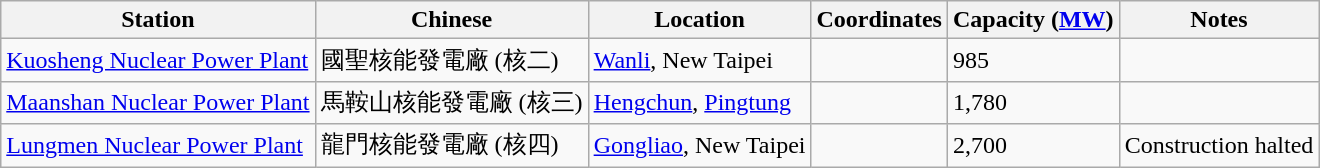<table class="wikitable sortable">
<tr>
<th>Station</th>
<th>Chinese</th>
<th>Location</th>
<th>Coordinates</th>
<th>Capacity (<a href='#'>MW</a>)</th>
<th>Notes</th>
</tr>
<tr>
<td><a href='#'>Kuosheng Nuclear Power Plant</a></td>
<td>國聖核能發電廠 (核二)</td>
<td><a href='#'>Wanli</a>, New Taipei</td>
<td></td>
<td>985</td>
<td></td>
</tr>
<tr>
<td><a href='#'>Maanshan Nuclear Power Plant</a></td>
<td>馬鞍山核能發電廠 (核三)</td>
<td><a href='#'>Hengchun</a>, <a href='#'>Pingtung</a></td>
<td></td>
<td>1,780</td>
<td></td>
</tr>
<tr>
<td><a href='#'>Lungmen Nuclear Power Plant</a></td>
<td>龍門核能發電廠 (核四)</td>
<td><a href='#'>Gongliao</a>, New Taipei</td>
<td></td>
<td>2,700</td>
<td>Construction halted</td>
</tr>
</table>
